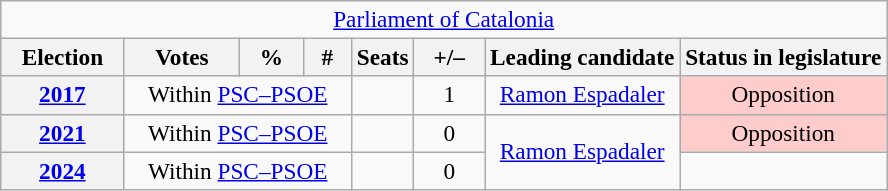<table class="wikitable" style="font-size:97%; text-align:center;">
<tr>
<td colspan="8" align="center"><a href='#'>Parliament of Catalonia</a></td>
</tr>
<tr>
<th width="75">Election</th>
<th width="70">Votes</th>
<th width="35">%</th>
<th width="25">#</th>
<th>Seats</th>
<th width="40">+/–</th>
<th>Leading candidate</th>
<th>Status in legislature</th>
</tr>
<tr>
<th><a href='#'>2017</a></th>
<td colspan="3">Within <a href='#'>PSC–PSOE</a></td>
<td></td>
<td>1</td>
<td><a href='#'>Ramon Espadaler</a></td>
<td style="background:#fcc;">Opposition</td>
</tr>
<tr>
<th><a href='#'>2021</a></th>
<td colspan="3">Within <a href='#'>PSC–PSOE</a></td>
<td></td>
<td>0</td>
<td rowspan="2"><a href='#'>Ramon Espadaler</a></td>
<td style="background:#fcc;">Opposition</td>
</tr>
<tr>
<th><a href='#'>2024</a></th>
<td colspan="3">Within <a href='#'>PSC–PSOE</a></td>
<td></td>
<td>0</td>
<td></td>
</tr>
</table>
